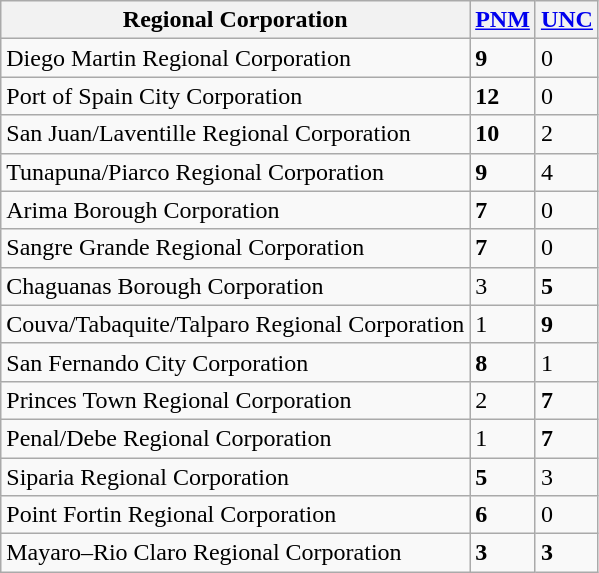<table class="wikitable sortable">
<tr>
<th>Regional Corporation</th>
<th><a href='#'>PNM</a></th>
<th><a href='#'>UNC</a></th>
</tr>
<tr>
<td>Diego Martin Regional Corporation</td>
<td><strong>9</strong></td>
<td>0</td>
</tr>
<tr>
<td>Port of Spain City Corporation</td>
<td><strong>12</strong></td>
<td>0</td>
</tr>
<tr>
<td>San Juan/Laventille Regional Corporation</td>
<td><strong>10</strong></td>
<td>2</td>
</tr>
<tr>
<td>Tunapuna/Piarco Regional Corporation</td>
<td><strong>9</strong></td>
<td>4</td>
</tr>
<tr>
<td>Arima Borough Corporation</td>
<td><strong>7</strong></td>
<td>0</td>
</tr>
<tr>
<td>Sangre Grande Regional Corporation</td>
<td><strong>7</strong></td>
<td>0</td>
</tr>
<tr>
<td>Chaguanas Borough Corporation</td>
<td>3</td>
<td><strong>5</strong></td>
</tr>
<tr>
<td>Couva/Tabaquite/Talparo Regional Corporation</td>
<td>1</td>
<td><strong>9</strong></td>
</tr>
<tr>
<td>San Fernando City Corporation</td>
<td><strong>8</strong></td>
<td>1</td>
</tr>
<tr>
<td>Princes Town Regional Corporation</td>
<td>2</td>
<td><strong>7</strong></td>
</tr>
<tr>
<td>Penal/Debe Regional Corporation</td>
<td>1</td>
<td><strong>7</strong></td>
</tr>
<tr>
<td>Siparia Regional Corporation</td>
<td><strong>5</strong></td>
<td>3</td>
</tr>
<tr>
<td>Point Fortin Regional Corporation</td>
<td><strong>6</strong></td>
<td>0</td>
</tr>
<tr>
<td>Mayaro–Rio Claro Regional Corporation</td>
<td><strong>3</strong></td>
<td><strong>3</strong></td>
</tr>
</table>
